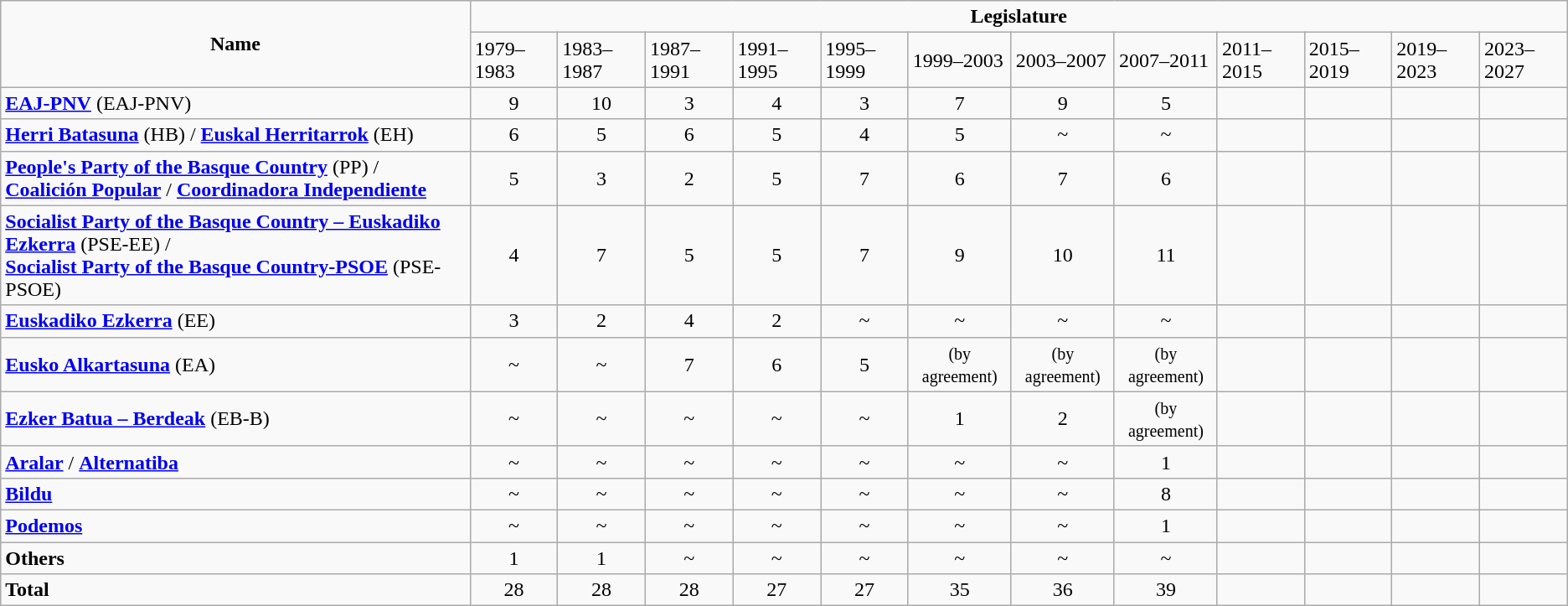<table class="wikitable" border="1">
<tr>
<td rowspan="2" align="center"><strong>Name</strong></td>
<td colspan="12" align="center"><strong>Legislature</strong></td>
</tr>
<tr>
<td>1979–1983</td>
<td>1983–1987</td>
<td>1987–1991</td>
<td>1991–1995</td>
<td>1995–1999</td>
<td>1999–2003</td>
<td>2003–2007</td>
<td>2007–2011</td>
<td>2011–2015</td>
<td>2015–2019</td>
<td>2019–2023</td>
<td>2023–2027</td>
</tr>
<tr align="center">
<td align="left"><strong><a href='#'>EAJ-PNV</a></strong> (EAJ-PNV)</td>
<td>9</td>
<td>10</td>
<td>3</td>
<td>4</td>
<td>3</td>
<td>7</td>
<td>9</td>
<td>5</td>
<td></td>
<td></td>
<td></td>
<td></td>
</tr>
<tr align="center">
<td align="left"><strong><a href='#'>Herri Batasuna</a></strong> (HB) / <strong><a href='#'>Euskal Herritarrok</a></strong> (EH)</td>
<td>6</td>
<td>5</td>
<td>6</td>
<td>5</td>
<td>4</td>
<td>5</td>
<td>~</td>
<td>~</td>
<td></td>
<td></td>
<td></td>
<td></td>
</tr>
<tr align="center">
<td align="left"><strong><a href='#'>People's Party of the Basque Country</a></strong> (PP) /<br><strong><a href='#'>Coalición Popular</a></strong> / <strong><a href='#'>Coordinadora Independiente</a></strong></td>
<td>5</td>
<td>3</td>
<td>2</td>
<td>5</td>
<td>7</td>
<td>6</td>
<td>7</td>
<td>6</td>
<td></td>
<td></td>
<td></td>
<td></td>
</tr>
<tr align="center">
<td align="left"><strong><a href='#'>Socialist Party of the Basque Country – Euskadiko Ezkerra</a></strong> (PSE-EE) /<br><strong><a href='#'>Socialist Party of the Basque Country-PSOE</a></strong> (PSE-PSOE)</td>
<td>4</td>
<td>7</td>
<td>5</td>
<td>5</td>
<td>7</td>
<td>9</td>
<td>10</td>
<td>11</td>
<td></td>
<td></td>
<td></td>
<td></td>
</tr>
<tr align="center">
<td align="left"><strong><a href='#'>Euskadiko Ezkerra</a></strong> (EE)</td>
<td>3</td>
<td>2</td>
<td>4</td>
<td>2</td>
<td>~</td>
<td>~</td>
<td>~</td>
<td>~</td>
<td></td>
<td></td>
<td></td>
<td></td>
</tr>
<tr align="center">
<td align="left"><strong><a href='#'>Eusko Alkartasuna</a></strong> (EA)</td>
<td>~</td>
<td>~</td>
<td>7</td>
<td>6</td>
<td>5</td>
<td><small>(by agreement)</small></td>
<td><small>(by agreement)</small></td>
<td><small>(by agreement)</small></td>
<td></td>
<td></td>
<td></td>
<td></td>
</tr>
<tr align="center">
<td align="left"><strong><a href='#'>Ezker Batua – Berdeak</a></strong> (EB-B)</td>
<td>~</td>
<td>~</td>
<td>~</td>
<td>~</td>
<td>~</td>
<td>1</td>
<td>2</td>
<td><small>(by agreement)</small></td>
<td></td>
<td></td>
<td></td>
<td></td>
</tr>
<tr align="center">
<td align="left"><strong><a href='#'>Aralar</a></strong> / <strong><a href='#'>Alternatiba</a></strong></td>
<td>~</td>
<td>~</td>
<td>~</td>
<td>~</td>
<td>~</td>
<td>~</td>
<td>~</td>
<td>1</td>
<td></td>
<td></td>
<td></td>
<td></td>
</tr>
<tr align="center">
<td align="left"><strong><a href='#'>Bildu</a></strong></td>
<td>~</td>
<td>~</td>
<td>~</td>
<td>~</td>
<td>~</td>
<td>~</td>
<td>~</td>
<td>8</td>
<td></td>
<td></td>
<td></td>
<td></td>
</tr>
<tr align="center">
<td align="left"><strong><a href='#'>Podemos</a></strong></td>
<td>~</td>
<td>~</td>
<td>~</td>
<td>~</td>
<td>~</td>
<td>~</td>
<td>~</td>
<td>1</td>
<td></td>
<td></td>
<td></td>
<td></td>
</tr>
<tr align="center">
<td align="left"><strong>Others</strong></td>
<td>1</td>
<td>1</td>
<td>~</td>
<td>~</td>
<td>~</td>
<td>~</td>
<td>~</td>
<td>~</td>
<td></td>
<td></td>
<td></td>
<td></td>
</tr>
<tr align="center">
<td align="left"><strong>Total</strong></td>
<td>28</td>
<td>28</td>
<td>28</td>
<td>27</td>
<td>27</td>
<td>35</td>
<td>36</td>
<td>39</td>
<td></td>
<td></td>
<td></td>
<td></td>
</tr>
</table>
